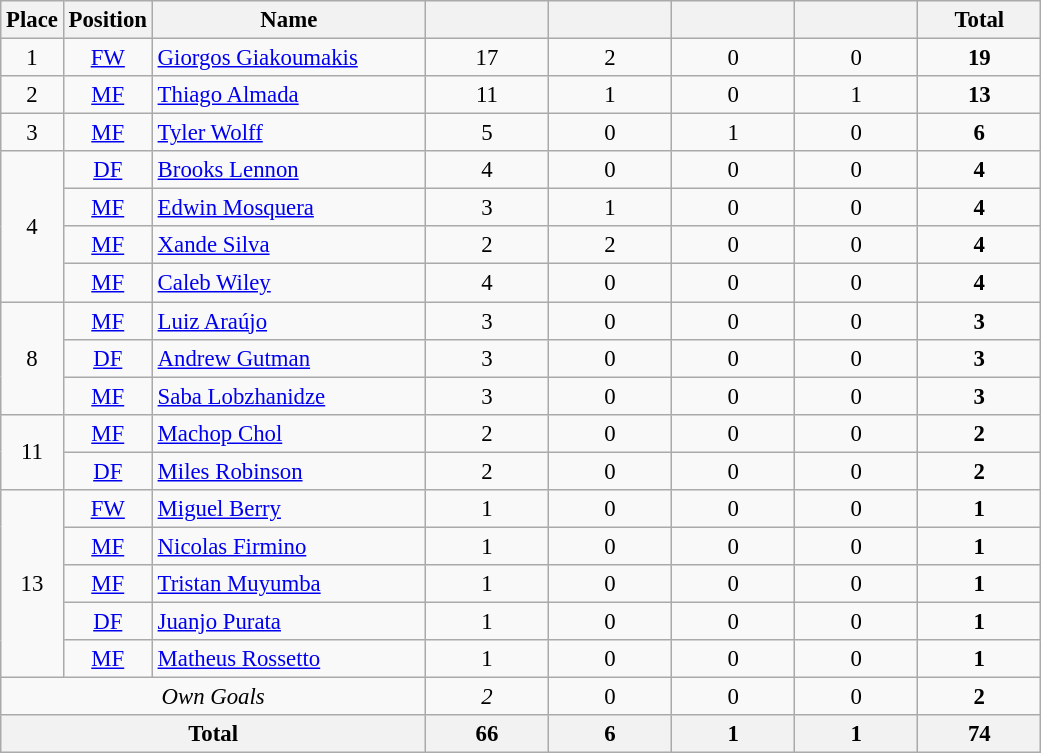<table class="wikitable" style="font-size: 95%; text-align: center">
<tr>
<th width=30>Place</th>
<th width=30>Position</th>
<th width=175>Name</th>
<th width=75></th>
<th width=75></th>
<th width=75></th>
<th width=75></th>
<th width=75><strong>Total</strong></th>
</tr>
<tr>
<td>1</td>
<td><a href='#'>FW</a></td>
<td align=left> <a href='#'>Giorgos Giakoumakis</a></td>
<td>17</td>
<td>2</td>
<td>0</td>
<td>0</td>
<td><strong>19</strong></td>
</tr>
<tr>
<td>2</td>
<td><a href='#'>MF</a></td>
<td align=left> <a href='#'>Thiago Almada</a></td>
<td>11</td>
<td>1</td>
<td>0</td>
<td>1</td>
<td><strong>13</strong></td>
</tr>
<tr>
<td>3</td>
<td><a href='#'>MF</a></td>
<td align=left> <a href='#'>Tyler Wolff</a></td>
<td>5</td>
<td>0</td>
<td>1</td>
<td>0</td>
<td><strong>6</strong></td>
</tr>
<tr>
<td rowspan=4>4</td>
<td><a href='#'>DF</a></td>
<td align=left> <a href='#'>Brooks Lennon</a></td>
<td>4</td>
<td>0</td>
<td>0</td>
<td>0</td>
<td><strong>4</strong></td>
</tr>
<tr>
<td><a href='#'>MF</a></td>
<td align=left> <a href='#'>Edwin Mosquera</a></td>
<td>3</td>
<td>1</td>
<td>0</td>
<td>0</td>
<td><strong>4</strong></td>
</tr>
<tr>
<td><a href='#'>MF</a></td>
<td align=left> <a href='#'>Xande Silva</a></td>
<td>2</td>
<td>2</td>
<td>0</td>
<td>0</td>
<td><strong>4</strong></td>
</tr>
<tr>
<td><a href='#'>MF</a></td>
<td align=left> <a href='#'>Caleb Wiley</a></td>
<td>4</td>
<td>0</td>
<td>0</td>
<td>0</td>
<td><strong>4</strong></td>
</tr>
<tr>
<td rowspan=3>8</td>
<td><a href='#'>MF</a></td>
<td align=left> <a href='#'>Luiz Araújo</a></td>
<td>3</td>
<td>0</td>
<td>0</td>
<td>0</td>
<td><strong>3</strong></td>
</tr>
<tr>
<td><a href='#'>DF</a></td>
<td align=left> <a href='#'>Andrew Gutman</a></td>
<td>3</td>
<td>0</td>
<td>0</td>
<td>0</td>
<td><strong>3</strong></td>
</tr>
<tr>
<td><a href='#'>MF</a></td>
<td align=left> <a href='#'>Saba Lobzhanidze</a></td>
<td>3</td>
<td>0</td>
<td>0</td>
<td>0</td>
<td><strong>3</strong></td>
</tr>
<tr>
<td rowspan=2>11</td>
<td><a href='#'>MF</a></td>
<td align=left> <a href='#'>Machop Chol</a></td>
<td>2</td>
<td>0</td>
<td>0</td>
<td>0</td>
<td><strong>2</strong></td>
</tr>
<tr>
<td><a href='#'>DF</a></td>
<td align=left> <a href='#'>Miles Robinson</a></td>
<td>2</td>
<td>0</td>
<td>0</td>
<td>0</td>
<td><strong>2</strong></td>
</tr>
<tr>
<td rowspan=5>13</td>
<td><a href='#'>FW</a></td>
<td align=left> <a href='#'>Miguel Berry</a></td>
<td>1</td>
<td>0</td>
<td>0</td>
<td>0</td>
<td><strong>1</strong></td>
</tr>
<tr>
<td><a href='#'>MF</a></td>
<td align=left> <a href='#'>Nicolas Firmino</a></td>
<td>1</td>
<td>0</td>
<td>0</td>
<td>0</td>
<td><strong>1</strong></td>
</tr>
<tr>
<td><a href='#'>MF</a></td>
<td align=left> <a href='#'>Tristan Muyumba</a></td>
<td>1</td>
<td>0</td>
<td>0</td>
<td>0</td>
<td><strong>1</strong></td>
</tr>
<tr>
<td><a href='#'>DF</a></td>
<td align=left> <a href='#'>Juanjo Purata</a></td>
<td>1</td>
<td>0</td>
<td>0</td>
<td>0</td>
<td><strong>1</strong></td>
</tr>
<tr>
<td><a href='#'>MF</a></td>
<td align=left> <a href='#'>Matheus Rossetto</a></td>
<td>1</td>
<td>0</td>
<td>0</td>
<td>0</td>
<td><strong>1</strong></td>
</tr>
<tr>
<td colspan="3"><em>Own Goals</em></td>
<td><em>2</em></td>
<td>0</td>
<td>0</td>
<td>0</td>
<td><strong>2</strong></td>
</tr>
<tr>
<th colspan="3">Total</th>
<th>66</th>
<th>6</th>
<th>1</th>
<th>1</th>
<th>74</th>
</tr>
</table>
